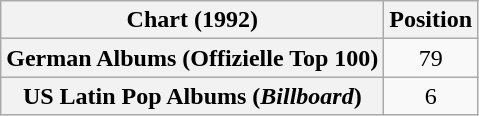<table class="wikitable plainrowheaders">
<tr>
<th>Chart (1992)</th>
<th>Position</th>
</tr>
<tr>
<th scope="row">German Albums (Offizielle Top 100)</th>
<td align="center">79</td>
</tr>
<tr>
<th scope="row">US Latin Pop Albums (<em>Billboard</em>)</th>
<td align="center">6</td>
</tr>
</table>
